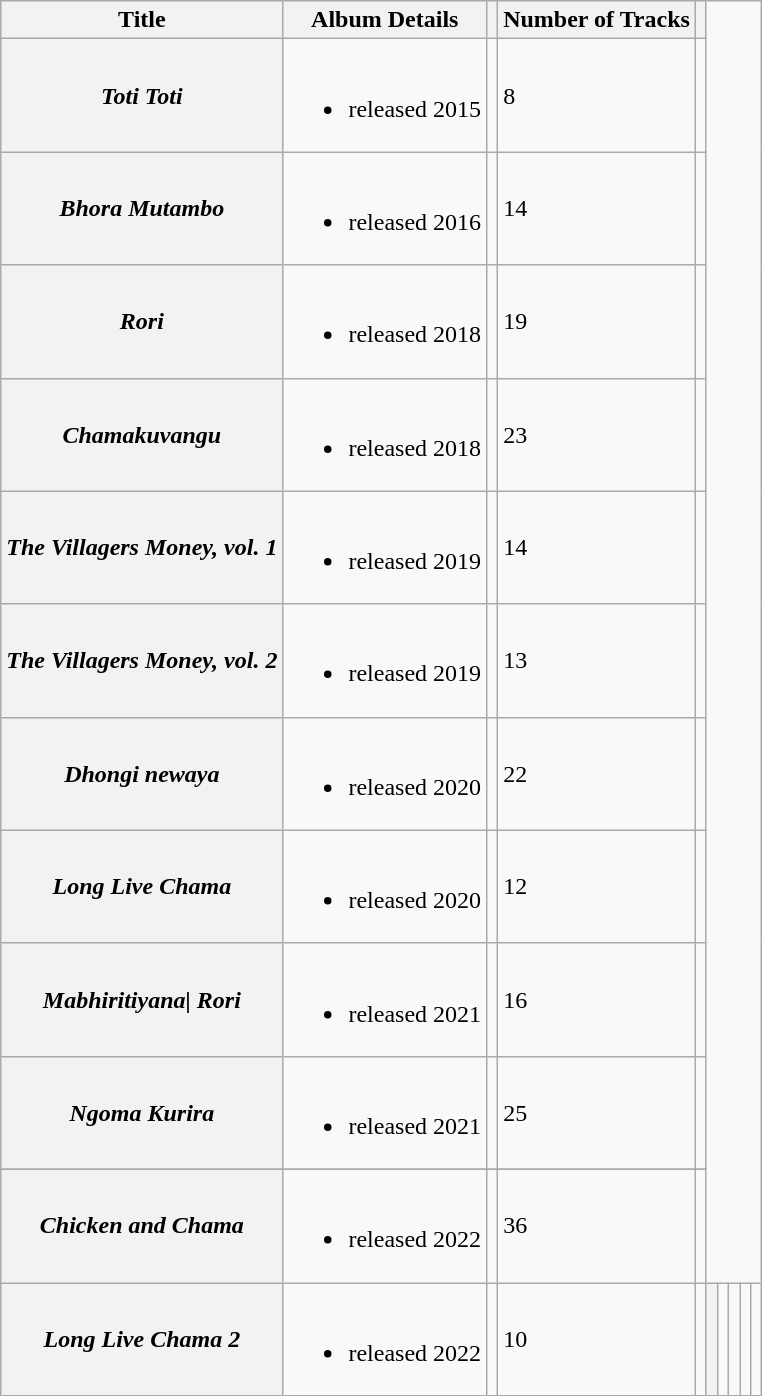<table class="wikitable sortable mw-collapsible mw-collapsed plainrowheaders" style="" text-align:center;">
<tr>
<th scope="col" rowspan="1" style=""width:10em;">Title</th>
<th scope=""col"" rowspan=""1”" style=""width:24em;">Album Details</th>
<th></th>
<th rowspan="" scope="" style="" col"" 1”" width:12em;">Number of Tracks</th>
<th></th>
</tr>
<tr>
<th scope ="row"><em>Toti Toti</em></th>
<td><br><ul><li>released 2015</li></ul></td>
<td></td>
<td>8</td>
<td></td>
</tr>
<tr>
<th scope ="row"><em>Bhora Mutambo</em></th>
<td><br><ul><li>released 2016</li></ul></td>
<td></td>
<td>14</td>
<td></td>
</tr>
<tr>
<th scope ="row"><em>Rori</em></th>
<td><br><ul><li>released 2018</li></ul></td>
<td></td>
<td>19</td>
<td></td>
</tr>
<tr>
<th scope ="row"><em>Chamakuvangu</em></th>
<td><br><ul><li>released 2018</li></ul></td>
<td></td>
<td>23</td>
<td></td>
</tr>
<tr>
<th scope ="row"><em>The Villagers Money, vol. 1</em></th>
<td><br><ul><li>released 2019</li></ul></td>
<td></td>
<td>14</td>
<td></td>
</tr>
<tr>
<th scope ="row"><em>The Villagers Money, vol. 2</em></th>
<td><br><ul><li>released 2019</li></ul></td>
<td></td>
<td>13</td>
<td></td>
</tr>
<tr>
<th scope ="row"><em>Dhongi newaya</em></th>
<td><br><ul><li>released 2020</li></ul></td>
<td></td>
<td>22</td>
<td></td>
</tr>
<tr>
<th scope ="row"><em>Long Live Chama</em></th>
<td><br><ul><li>released 2020</li></ul></td>
<td></td>
<td>12</td>
<td></td>
</tr>
<tr>
<th scope ="row"><em>Mabhiritiyana| Rori</em></th>
<td><br><ul><li>released 2021</li></ul></td>
<td></td>
<td>16</td>
<td></td>
</tr>
<tr>
<th scope ="row"><em>Ngoma Kurira</em></th>
<td><br><ul><li>released 2021</li></ul></td>
<td></td>
<td>25</td>
<td></td>
</tr>
<tr>
</tr>
<tr>
<th scope ="row"><em>Chicken and Chama</em></th>
<td><br><ul><li>released 2022</li></ul></td>
<td></td>
<td>36</td>
<td></td>
</tr>
<tr>
<th scope ="row"><em>Long Live Chama 2</em></th>
<td><br><ul><li>released 2022</li></ul></td>
<td></td>
<td>10</td>
<td></td>
<th></th>
<td></td>
<td></td>
<td></td>
<td></td>
</tr>
</table>
